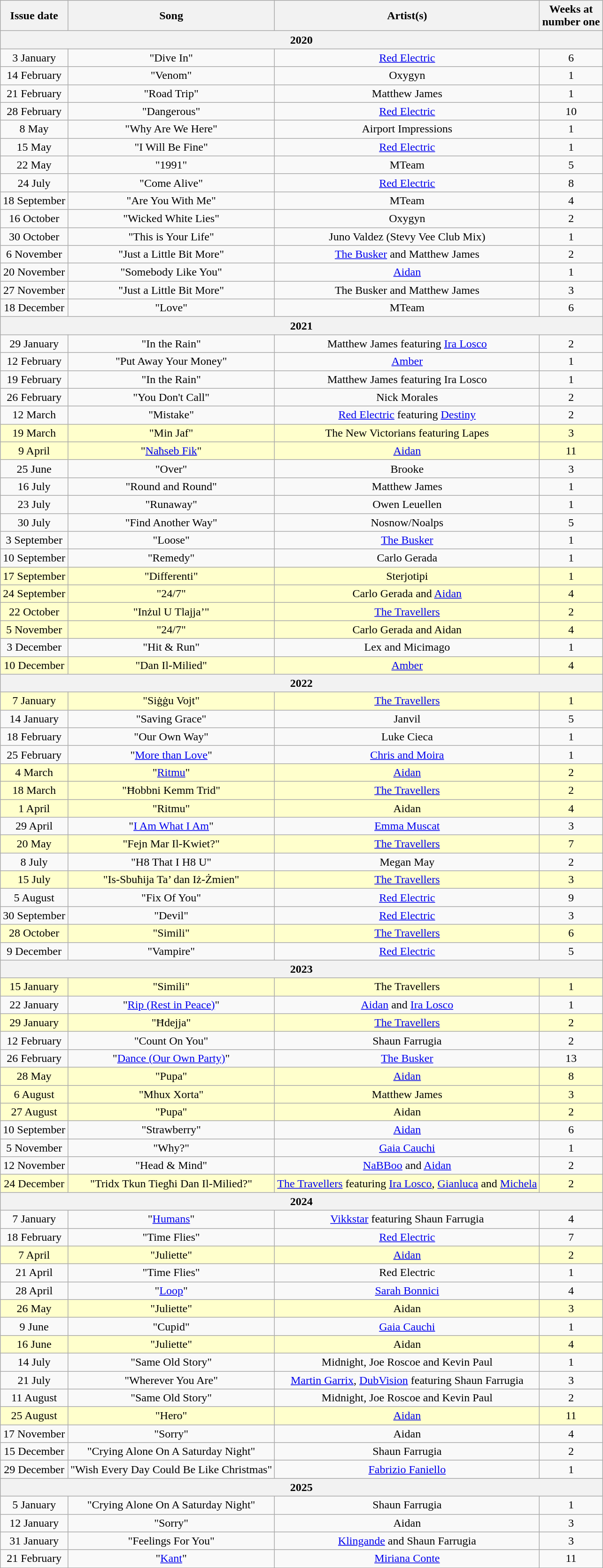<table class="wikitable" style="text-align:center;">
<tr>
<th>Issue date</th>
<th>Song</th>
<th>Artist(s)</th>
<th>Weeks at<br>number one</th>
</tr>
<tr>
<th colspan=4>2020</th>
</tr>
<tr>
<td>3 January</td>
<td>"Dive In"</td>
<td><a href='#'>Red Electric</a></td>
<td>6</td>
</tr>
<tr>
<td>14 February</td>
<td>"Venom"</td>
<td>Oxygyn</td>
<td>1</td>
</tr>
<tr>
<td>21 February</td>
<td>"Road Trip"</td>
<td>Matthew James</td>
<td>1</td>
</tr>
<tr>
<td>28 February</td>
<td>"Dangerous"</td>
<td><a href='#'>Red Electric</a></td>
<td>10</td>
</tr>
<tr>
<td>8 May</td>
<td>"Why Are We Here"</td>
<td>Airport Impressions</td>
<td>1</td>
</tr>
<tr>
<td>15 May</td>
<td>"I Will Be Fine"</td>
<td><a href='#'>Red Electric</a></td>
<td>1</td>
</tr>
<tr>
<td>22 May</td>
<td>"1991"</td>
<td>MTeam</td>
<td>5</td>
</tr>
<tr>
<td>24 July</td>
<td>"Come Alive"</td>
<td><a href='#'>Red Electric</a></td>
<td>8</td>
</tr>
<tr>
<td>18 September</td>
<td>"Are You With Me"</td>
<td>MTeam</td>
<td>4</td>
</tr>
<tr>
<td>16 October</td>
<td>"Wicked White Lies"</td>
<td>Oxygyn</td>
<td>2</td>
</tr>
<tr>
<td>30 October</td>
<td>"This is Your Life"</td>
<td>Juno Valdez (Stevy Vee Club Mix)</td>
<td>1</td>
</tr>
<tr>
<td>6 November</td>
<td>"Just a Little Bit More"</td>
<td><a href='#'>The Busker</a> and Matthew James</td>
<td>2</td>
</tr>
<tr>
<td>20 November</td>
<td>"Somebody Like You"</td>
<td><a href='#'>Aidan</a></td>
<td>1</td>
</tr>
<tr>
<td>27 November</td>
<td>"Just a Little Bit More"</td>
<td>The Busker and Matthew James</td>
<td>3</td>
</tr>
<tr>
<td>18 December</td>
<td>"Love"</td>
<td>MTeam</td>
<td>6</td>
</tr>
<tr>
<th colspan=4>2021</th>
</tr>
<tr>
<td>29 January</td>
<td>"In the Rain"</td>
<td>Matthew James featuring <a href='#'>Ira Losco</a></td>
<td>2</td>
</tr>
<tr>
<td>12 February</td>
<td>"Put Away Your Money"</td>
<td><a href='#'>Amber</a></td>
<td>1</td>
</tr>
<tr>
<td>19 February</td>
<td>"In the Rain"</td>
<td>Matthew James featuring Ira Losco</td>
<td>1</td>
</tr>
<tr>
<td>26 February</td>
<td>"You Don't Call"</td>
<td>Nick Morales</td>
<td>2</td>
</tr>
<tr>
<td>12 March</td>
<td>"Mistake"</td>
<td><a href='#'>Red Electric</a> featuring <a href='#'>Destiny</a></td>
<td>2</td>
</tr>
<tr bgcolor="#FFFFCC">
<td>19 March</td>
<td>"Min Jaf"</td>
<td>The New Victorians featuring Lapes</td>
<td>3</td>
</tr>
<tr bgcolor="#FFFFCC">
<td>9 April</td>
<td>"<a href='#'>Naħseb Fik</a>"</td>
<td><a href='#'>Aidan</a></td>
<td>11</td>
</tr>
<tr>
<td>25 June</td>
<td>"Over"</td>
<td>Brooke</td>
<td>3</td>
</tr>
<tr>
<td>16 July</td>
<td>"Round and Round"</td>
<td>Matthew James</td>
<td>1</td>
</tr>
<tr>
<td>23 July</td>
<td>"Runaway"</td>
<td>Owen Leuellen</td>
<td>1</td>
</tr>
<tr>
<td>30 July</td>
<td>"Find Another Way"</td>
<td>Nosnow/Noalps</td>
<td>5</td>
</tr>
<tr>
<td>3 September</td>
<td>"Loose"</td>
<td><a href='#'>The Busker</a></td>
<td>1</td>
</tr>
<tr>
<td>10 September</td>
<td>"Remedy"</td>
<td>Carlo Gerada</td>
<td>1</td>
</tr>
<tr bgcolor="#FFFFCC">
<td>17 September</td>
<td>"Differenti"</td>
<td>Sterjotipi</td>
<td>1</td>
</tr>
<tr bgcolor="#FFFFCC">
<td>24 September</td>
<td>"24/7"</td>
<td>Carlo Gerada and <a href='#'>Aidan</a></td>
<td>4</td>
</tr>
<tr bgcolor="#FFFFCC">
<td>22 October</td>
<td>"Inżul U Tlajja’"</td>
<td><a href='#'>The Travellers</a></td>
<td>2</td>
</tr>
<tr bgcolor="#FFFFCC">
<td>5 November</td>
<td>"24/7"</td>
<td>Carlo Gerada and Aidan</td>
<td>4</td>
</tr>
<tr>
<td>3 December</td>
<td>"Hit & Run"</td>
<td>Lex and Micimago</td>
<td>1</td>
</tr>
<tr bgcolor="#FFFFCC">
<td>10 December</td>
<td>"Dan Il-Milied"</td>
<td><a href='#'>Amber</a></td>
<td>4</td>
</tr>
<tr>
<th colspan=4>2022</th>
</tr>
<tr bgcolor="#FFFFCC">
<td>7 January</td>
<td>"Siġġu Vojt"</td>
<td><a href='#'>The Travellers</a></td>
<td>1</td>
</tr>
<tr>
<td>14 January</td>
<td>"Saving Grace"</td>
<td>Janvil</td>
<td>5</td>
</tr>
<tr>
<td>18 February</td>
<td>"Our Own Way"</td>
<td>Luke Cieca</td>
<td>1</td>
</tr>
<tr>
<td>25 February</td>
<td>"<a href='#'>More than Love</a>"</td>
<td><a href='#'>Chris and Moira</a></td>
<td>1</td>
</tr>
<tr bgcolor="#FFFFCC">
<td>4 March</td>
<td>"<a href='#'>Ritmu</a>"</td>
<td><a href='#'>Aidan</a></td>
<td>2</td>
</tr>
<tr bgcolor="#FFFFCC">
<td>18 March</td>
<td>"Ħobbni Kemm Trid"</td>
<td><a href='#'>The Travellers</a></td>
<td>2</td>
</tr>
<tr bgcolor="#FFFFCC">
<td>1 April</td>
<td>"Ritmu"</td>
<td>Aidan</td>
<td>4</td>
</tr>
<tr>
<td>29 April</td>
<td>"<a href='#'>I Am What I Am</a>"</td>
<td><a href='#'>Emma Muscat</a></td>
<td>3</td>
</tr>
<tr bgcolor="#FFFFCC">
<td>20 May</td>
<td>"Fejn Mar Il-Kwiet?"</td>
<td><a href='#'>The Travellers</a></td>
<td>7</td>
</tr>
<tr>
<td>8 July</td>
<td>"H8 That I H8 U"</td>
<td>Megan May</td>
<td>2</td>
</tr>
<tr bgcolor="#FFFFCC">
<td>15 July</td>
<td>"Is-Sbuħija Ta’ dan Iż-Żmien"</td>
<td><a href='#'>The Travellers</a></td>
<td>3</td>
</tr>
<tr>
<td>5 August</td>
<td>"Fix Of You"</td>
<td><a href='#'>Red Electric</a></td>
<td>9</td>
</tr>
<tr>
<td>30 September</td>
<td>"Devil"</td>
<td><a href='#'>Red Electric</a></td>
<td>3</td>
</tr>
<tr bgcolor="#FFFFCC">
<td>28 October</td>
<td>"Simili"</td>
<td><a href='#'>The Travellers</a></td>
<td>6</td>
</tr>
<tr>
<td>9 December</td>
<td>"Vampire"</td>
<td><a href='#'>Red Electric</a></td>
<td>5</td>
</tr>
<tr>
<th colspan=4>2023</th>
</tr>
<tr bgcolor="#FFFFCC">
<td>15 January</td>
<td>"Simili"</td>
<td>The Travellers</td>
<td>1</td>
</tr>
<tr>
<td>22 January</td>
<td>"<a href='#'>Rip (Rest in Peace)</a>"</td>
<td><a href='#'>Aidan</a> and <a href='#'>Ira Losco</a></td>
<td>1</td>
</tr>
<tr bgcolor="#FFFFCC">
<td>29 January</td>
<td>"Ħdejja"</td>
<td><a href='#'>The Travellers</a></td>
<td>2</td>
</tr>
<tr>
<td>12 February</td>
<td>"Count On You"</td>
<td>Shaun Farrugia</td>
<td>2</td>
</tr>
<tr>
<td>26 February</td>
<td>"<a href='#'>Dance (Our Own Party)</a>"</td>
<td><a href='#'>The Busker</a></td>
<td>13</td>
</tr>
<tr bgcolor="#FFFFCC">
<td>28 May</td>
<td>"Pupa"</td>
<td><a href='#'>Aidan</a></td>
<td>8</td>
</tr>
<tr bgcolor="#FFFFCC">
<td>6 August</td>
<td>"Mhux Xorta"</td>
<td>Matthew James</td>
<td>3</td>
</tr>
<tr bgcolor="#FFFFCC">
<td>27 August</td>
<td>"Pupa"</td>
<td>Aidan</td>
<td>2</td>
</tr>
<tr>
<td>10 September</td>
<td>"Strawberry"</td>
<td><a href='#'>Aidan</a></td>
<td>6</td>
</tr>
<tr>
<td>5 November</td>
<td>"Why?"</td>
<td><a href='#'>Gaia Cauchi</a></td>
<td>1</td>
</tr>
<tr>
<td>12 November</td>
<td>"Head & Mind"</td>
<td><a href='#'>NaBBoo</a> and <a href='#'>Aidan</a></td>
<td>2</td>
</tr>
<tr bgcolor="#FFFFCC">
<td>24 December</td>
<td>"Tridx Tkun Tiegħi Dan Il-Milied?"</td>
<td><a href='#'>The Travellers</a> featuring <a href='#'>Ira Losco</a>, <a href='#'>Gianluca</a> and <a href='#'>Michela</a></td>
<td>2</td>
</tr>
<tr>
<th colspan=4>2024</th>
</tr>
<tr>
<td>7 January</td>
<td>"<a href='#'>Humans</a>"</td>
<td><a href='#'>Vikkstar</a> featuring Shaun Farrugia</td>
<td>4</td>
</tr>
<tr>
<td>18 February</td>
<td>"Time Flies"</td>
<td><a href='#'>Red Electric</a></td>
<td>7</td>
</tr>
<tr bgcolor="#FFFFCC">
<td>7 April</td>
<td>"Juliette"</td>
<td><a href='#'>Aidan</a></td>
<td>2</td>
</tr>
<tr>
<td>21 April</td>
<td>"Time Flies"</td>
<td>Red Electric</td>
<td>1</td>
</tr>
<tr>
<td>28 April</td>
<td>"<a href='#'>Loop</a>"</td>
<td><a href='#'>Sarah Bonnici</a></td>
<td>4</td>
</tr>
<tr bgcolor="#FFFFCC">
<td>26 May</td>
<td>"Juliette"</td>
<td>Aidan</td>
<td>3</td>
</tr>
<tr>
<td>9 June</td>
<td>"Cupid"</td>
<td><a href='#'>Gaia Cauchi</a></td>
<td>1</td>
</tr>
<tr bgcolor="#FFFFCC">
<td>16 June</td>
<td>"Juliette"</td>
<td>Aidan</td>
<td>4</td>
</tr>
<tr>
<td>14 July</td>
<td>"Same Old Story"</td>
<td>Midnight, Joe Roscoe and Kevin Paul</td>
<td>1</td>
</tr>
<tr>
<td>21 July</td>
<td>"Wherever You Are"</td>
<td><a href='#'>Martin Garrix</a>, <a href='#'>DubVision</a> featuring Shaun Farrugia</td>
<td>3</td>
</tr>
<tr>
<td>11 August</td>
<td>"Same Old Story"</td>
<td>Midnight, Joe Roscoe and Kevin Paul</td>
<td>2</td>
</tr>
<tr bgcolor="#FFFFCC">
<td>25 August</td>
<td>"Hero"</td>
<td><a href='#'>Aidan</a></td>
<td>11</td>
</tr>
<tr>
<td>17 November</td>
<td>"Sorry"</td>
<td>Aidan</td>
<td>4</td>
</tr>
<tr>
<td>15 December</td>
<td>"Crying Alone On A Saturday Night"</td>
<td>Shaun Farrugia</td>
<td>2</td>
</tr>
<tr>
<td>29 December</td>
<td>"Wish Every Day Could Be Like Christmas"</td>
<td><a href='#'>Fabrizio Faniello</a></td>
<td>1</td>
</tr>
<tr>
<th colspan="4">2025</th>
</tr>
<tr>
<td>5 January</td>
<td>"Crying Alone On A Saturday Night"</td>
<td>Shaun Farrugia</td>
<td>1</td>
</tr>
<tr>
<td>12 January</td>
<td>"Sorry"</td>
<td>Aidan</td>
<td>3</td>
</tr>
<tr>
<td>31 January</td>
<td>"Feelings For You"</td>
<td><a href='#'>Klingande</a> and Shaun Farrugia</td>
<td>3</td>
</tr>
<tr>
<td>21 February</td>
<td>"<a href='#'>Kant</a>"</td>
<td><a href='#'>Miriana Conte</a></td>
<td>11</td>
</tr>
<tr>
</tr>
</table>
